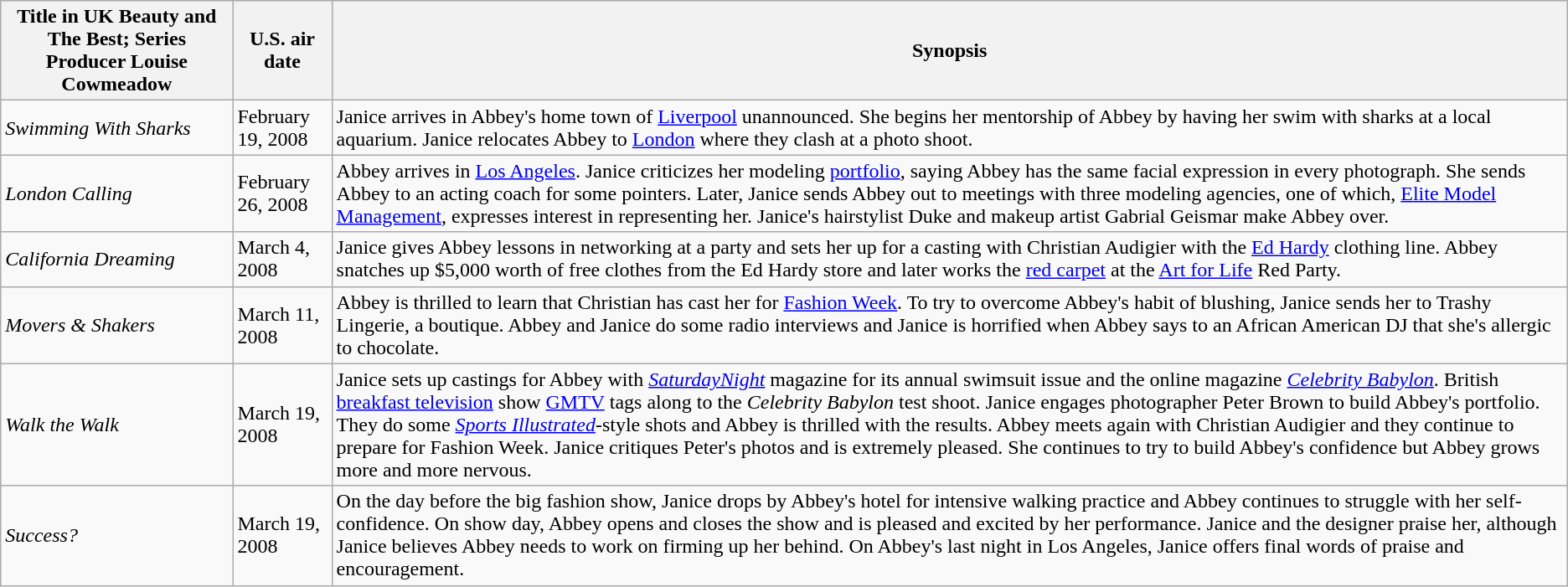<table class="wikitable">
<tr>
<th>Title in UK Beauty and The Best; Series Producer Louise Cowmeadow</th>
<th>U.S. air date</th>
<th>Synopsis</th>
</tr>
<tr>
<td><em>Swimming With Sharks</em></td>
<td>February 19, 2008</td>
<td>Janice arrives in Abbey's home town of <a href='#'>Liverpool</a> unannounced. She begins her mentorship of Abbey by having her swim with sharks at a local aquarium. Janice relocates Abbey to <a href='#'>London</a> where they clash at a photo shoot.</td>
</tr>
<tr>
<td><em>London Calling</em></td>
<td>February 26, 2008</td>
<td>Abbey arrives in <a href='#'>Los Angeles</a>. Janice criticizes her modeling <a href='#'>portfolio</a>, saying Abbey has the same facial expression in every photograph. She sends Abbey to an acting coach for some pointers. Later, Janice sends Abbey out to meetings with three modeling agencies, one of which, <a href='#'>Elite Model Management</a>, expresses interest in representing her. Janice's hairstylist Duke and makeup artist Gabrial Geismar make Abbey over.</td>
</tr>
<tr>
<td><em>California Dreaming</em></td>
<td>March 4, 2008</td>
<td>Janice gives Abbey lessons in networking at a party and sets her up for a casting with Christian Audigier with the <a href='#'>Ed Hardy</a> clothing line. Abbey snatches up $5,000 worth of free clothes from the Ed Hardy store and later works the <a href='#'>red carpet</a> at the <a href='#'>Art for Life</a> Red Party.</td>
</tr>
<tr>
<td><em>Movers & Shakers</em></td>
<td>March 11, 2008</td>
<td>Abbey is thrilled to learn that Christian has cast her for <a href='#'>Fashion Week</a>. To try to overcome Abbey's habit of blushing, Janice sends her to Trashy Lingerie, a boutique. Abbey and Janice do some radio interviews and Janice is horrified when Abbey says to an African American DJ that she's allergic to chocolate.</td>
</tr>
<tr>
<td><em>Walk the Walk</em></td>
<td>March 19, 2008</td>
<td>Janice sets up castings for Abbey with <em><a href='#'>SaturdayNight</a></em> magazine for its annual swimsuit issue and the online magazine <em><a href='#'>Celebrity Babylon</a></em>. British <a href='#'>breakfast television</a> show <a href='#'>GMTV</a> tags along to the <em>Celebrity Babylon</em> test shoot. Janice engages photographer Peter Brown to build Abbey's portfolio. They do some <em><a href='#'>Sports Illustrated</a></em>-style shots and Abbey is thrilled with the results. Abbey meets again with Christian Audigier and they continue to prepare for Fashion Week. Janice critiques Peter's photos and is extremely pleased. She continues to try to build Abbey's confidence but Abbey grows more and more nervous.</td>
</tr>
<tr>
<td><em>Success?</em></td>
<td>March 19, 2008</td>
<td>On the day before the big fashion show, Janice drops by Abbey's hotel for intensive walking practice and Abbey continues to struggle with her self-confidence. On show day, Abbey opens and closes the show and is pleased and excited by her performance. Janice and the designer praise her, although Janice believes Abbey needs to work on firming up her behind. On Abbey's last night in Los Angeles, Janice offers final words of praise and encouragement.</td>
</tr>
</table>
